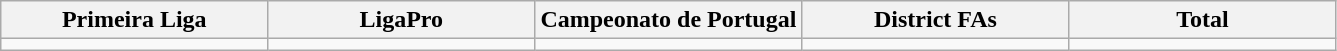<table class="wikitable">
<tr>
<th width="20%">Primeira Liga</th>
<th width="20%">LigaPro</th>
<th width="20%">Campeonato de Portugal</th>
<th width="20%">District FAs</th>
<th width="20%">Total</th>
</tr>
<tr>
<td></td>
<td></td>
<td></td>
<td></td>
<td></td>
</tr>
</table>
